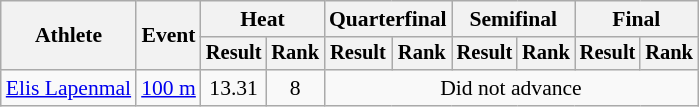<table class="wikitable" style="font-size:90%">
<tr>
<th rowspan="2">Athlete</th>
<th rowspan="2">Event</th>
<th colspan="2">Heat</th>
<th colspan="2">Quarterfinal</th>
<th colspan="2">Semifinal</th>
<th colspan="2">Final</th>
</tr>
<tr style="font-size:95%">
<th>Result</th>
<th>Rank</th>
<th>Result</th>
<th>Rank</th>
<th>Result</th>
<th>Rank</th>
<th>Result</th>
<th>Rank</th>
</tr>
<tr>
<td><a href='#'>Elis Lapenmal</a></td>
<td><a href='#'>100 m</a></td>
<td align=center>13.31</td>
<td align=center>8</td>
<td colspan=6  align=center>Did not advance</td>
</tr>
</table>
